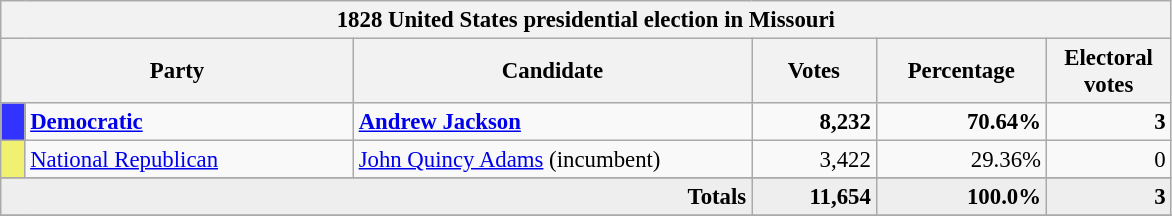<table class="wikitable" style="font-size: 95%;">
<tr>
<th colspan="6">1828 United States presidential election in Missouri</th>
</tr>
<tr>
<th colspan="2" style="width: 15em">Party</th>
<th style="width: 17em">Candidate</th>
<th style="width: 5em">Votes</th>
<th style="width: 7em">Percentage</th>
<th style="width: 5em">Electoral votes</th>
</tr>
<tr>
<th style="background-color:#3333FF; width: 3px"></th>
<td style="width: 130px"><strong><a href='#'>Democratic</a></strong></td>
<td><strong><a href='#'>Andrew Jackson</a></strong></td>
<td align="right"><strong>8,232</strong></td>
<td align="right"><strong>70.64%</strong></td>
<td align="right"><strong>3</strong></td>
</tr>
<tr>
<th style="background-color:#F0F071; width: 3px"></th>
<td style="width: 130px"><a href='#'>National Republican</a></td>
<td><a href='#'>John Quincy Adams</a> (incumbent)</td>
<td align="right">3,422</td>
<td align="right">29.36%</td>
<td align="right">0</td>
</tr>
<tr>
</tr>
<tr bgcolor="#EEEEEE">
<td colspan="3" align="right"><strong>Totals</strong></td>
<td align="right"><strong>11,654</strong></td>
<td align="right"><strong>100.0%</strong></td>
<td align="right"><strong>3</strong></td>
</tr>
<tr>
</tr>
</table>
